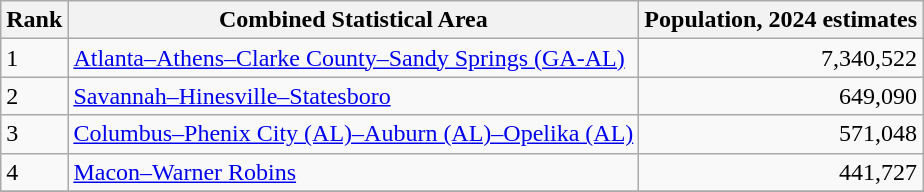<table class="wikitable">
<tr>
<th>Rank</th>
<th>Combined Statistical Area</th>
<th>Population, 2024 estimates</th>
</tr>
<tr>
<td>1</td>
<td><a href='#'>Atlanta–Athens–Clarke County–Sandy Springs (GA-AL)</a></td>
<td align=right>7,340,522</td>
</tr>
<tr>
<td>2</td>
<td><a href='#'>Savannah–Hinesville–Statesboro</a></td>
<td align=right>649,090</td>
</tr>
<tr>
<td>3</td>
<td><a href='#'>Columbus–Phenix City (AL)–Auburn (AL)–Opelika (AL)</a></td>
<td align=right>571,048</td>
</tr>
<tr>
<td>4</td>
<td><a href='#'>Macon–Warner Robins</a></td>
<td align=right>441,727</td>
</tr>
<tr>
</tr>
</table>
